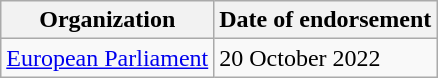<table class="wikitable">
<tr>
<th>Organization</th>
<th>Date of endorsement</th>
</tr>
<tr>
<td><a href='#'>European Parliament</a></td>
<td>20 October 2022</td>
</tr>
</table>
